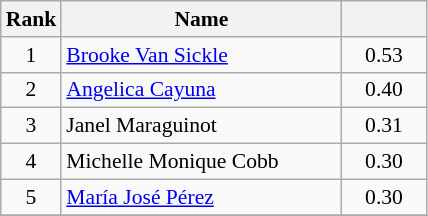<table class="wikitable" style="font-size:90%">
<tr>
<th width=30>Rank</th>
<th width=180>Name</th>
<th width=50></th>
</tr>
<tr>
<td style="text-align:center">1</td>
<td> <a href='#'>Brooke Van Sickle</a></td>
<td style="text-align:center">0.53</td>
</tr>
<tr>
<td style="text-align:center">2</td>
<td> <a href='#'>Angelica Cayuna</a></td>
<td style="text-align:center">0.40</td>
</tr>
<tr>
<td style="text-align:center">3</td>
<td> Janel Maraguinot</td>
<td style="text-align:center">0.31</td>
</tr>
<tr>
<td style="text-align:center">4</td>
<td> Michelle Monique Cobb</td>
<td style="text-align:center">0.30</td>
</tr>
<tr>
<td style="text-align:center">5</td>
<td> <a href='#'>María José Pérez</a></td>
<td style="text-align:center">0.30</td>
</tr>
<tr>
</tr>
</table>
